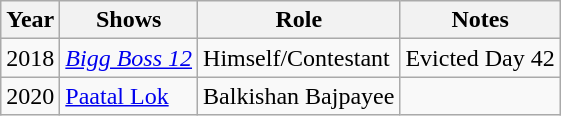<table class="wikitable">
<tr>
<th>Year</th>
<th>Shows</th>
<th>Role</th>
<th>Notes</th>
</tr>
<tr>
<td>2018</td>
<td><em><a href='#'>Bigg Boss 12</a></em></td>
<td>Himself/Contestant</td>
<td>Evicted Day 42</td>
</tr>
<tr>
<td>2020</td>
<td><a href='#'>Paatal Lok</a></td>
<td>Balkishan Bajpayee</td>
<td></td>
</tr>
</table>
